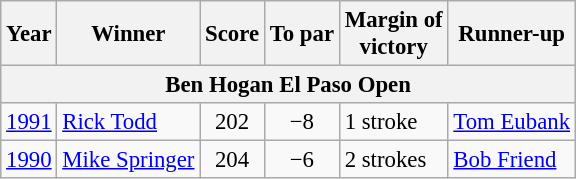<table class="wikitable" style="font-size:95%">
<tr>
<th>Year</th>
<th>Winner</th>
<th>Score</th>
<th>To par</th>
<th>Margin of<br>victory</th>
<th>Runner-up</th>
</tr>
<tr>
<th colspan=6>Ben Hogan El Paso Open</th>
</tr>
<tr>
<td><a href='#'>1991</a></td>
<td> <a href='#'>Rick Todd</a></td>
<td align=center>202</td>
<td align=center>−8</td>
<td>1 stroke</td>
<td> <a href='#'>Tom Eubank</a></td>
</tr>
<tr>
<td><a href='#'>1990</a></td>
<td> <a href='#'>Mike Springer</a></td>
<td align=center>204</td>
<td align=center>−6</td>
<td>2 strokes</td>
<td> <a href='#'>Bob Friend</a></td>
</tr>
</table>
